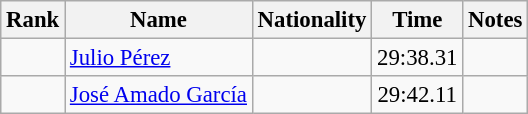<table class="wikitable sortable" style="text-align:center;font-size:95%">
<tr>
<th>Rank</th>
<th>Name</th>
<th>Nationality</th>
<th>Time</th>
<th>Notes</th>
</tr>
<tr>
<td></td>
<td align=left><a href='#'>Julio Pérez</a></td>
<td align=left></td>
<td>29:38.31</td>
<td></td>
</tr>
<tr>
<td></td>
<td align=left><a href='#'>José Amado García</a></td>
<td align=left></td>
<td>29:42.11</td>
<td></td>
</tr>
</table>
